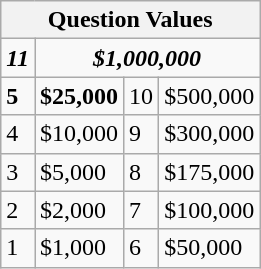<table class="wikitable">
<tr>
<th colspan=4>Question Values</th>
</tr>
<tr>
<td><strong><em>11</em></strong></td>
<td colspan=3 style="text-align:center;"><strong><em>$1,000,000</em></strong></td>
</tr>
<tr>
<td><strong>5</strong></td>
<td><strong>$25,000</strong></td>
<td>10</td>
<td>$500,000</td>
</tr>
<tr>
<td>4</td>
<td>$10,000</td>
<td>9</td>
<td>$300,000</td>
</tr>
<tr>
<td>3</td>
<td>$5,000</td>
<td>8</td>
<td>$175,000</td>
</tr>
<tr>
<td>2</td>
<td>$2,000</td>
<td>7</td>
<td>$100,000</td>
</tr>
<tr>
<td>1</td>
<td>$1,000</td>
<td>6</td>
<td>$50,000</td>
</tr>
</table>
